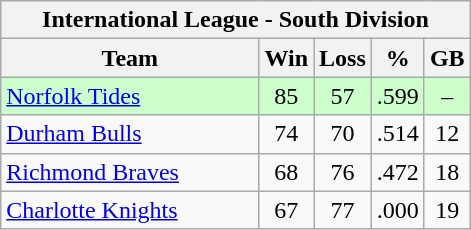<table class="wikitable">
<tr>
<th colspan="5">International League - South Division</th>
</tr>
<tr>
<th width="55%">Team</th>
<th>Win</th>
<th>Loss</th>
<th>%</th>
<th>GB</th>
</tr>
<tr align=center bgcolor=ccffcc>
<td align=left><a href='#'>Norfolk Tides</a></td>
<td>85</td>
<td>57</td>
<td>.599</td>
<td>–</td>
</tr>
<tr align=center>
<td align=left><a href='#'>Durham Bulls</a></td>
<td>74</td>
<td>70</td>
<td>.514</td>
<td>12</td>
</tr>
<tr align=center>
<td align=left><a href='#'>Richmond Braves</a></td>
<td>68</td>
<td>76</td>
<td>.472</td>
<td>18</td>
</tr>
<tr align=center>
<td align=left><a href='#'>Charlotte Knights</a></td>
<td>67</td>
<td>77</td>
<td>.000</td>
<td>19</td>
</tr>
</table>
